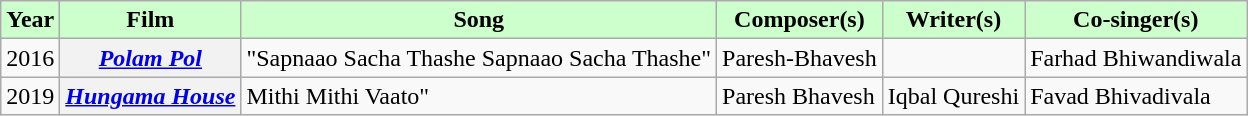<table class="wikitable sortable">
<tr>
<th style="background:#cfc; text-align:center;"><strong>Year</strong></th>
<th style="background:#cfc; text-align:center;"><strong>Film</strong></th>
<th style="background:#cfc; text-align:center;"><strong>Song</strong></th>
<th style="background:#cfc; text-align:center;"><strong>Composer(s)</strong></th>
<th style="background:#cfc; text-align:center;"><strong>Writer(s)</strong></th>
<th style="background:#cfc; text-align:center;"><strong>Co-singer(s)</strong></th>
</tr>
<tr>
<td>2016</td>
<th><em><a href='#'>Polam Pol</a></em></th>
<td>"Sapnaao Sacha Thashe Sapnaao Sacha Thashe"</td>
<td>Paresh-Bhavesh</td>
<td></td>
<td>Farhad Bhiwandiwala</td>
</tr>
<tr>
<td>2019</td>
<th><em><a href='#'>Hungama House</a></em></th>
<td>Mithi Mithi Vaato"</td>
<td>Paresh Bhavesh</td>
<td>Iqbal Qureshi</td>
<td>Favad Bhivadivala</td>
</tr>
</table>
